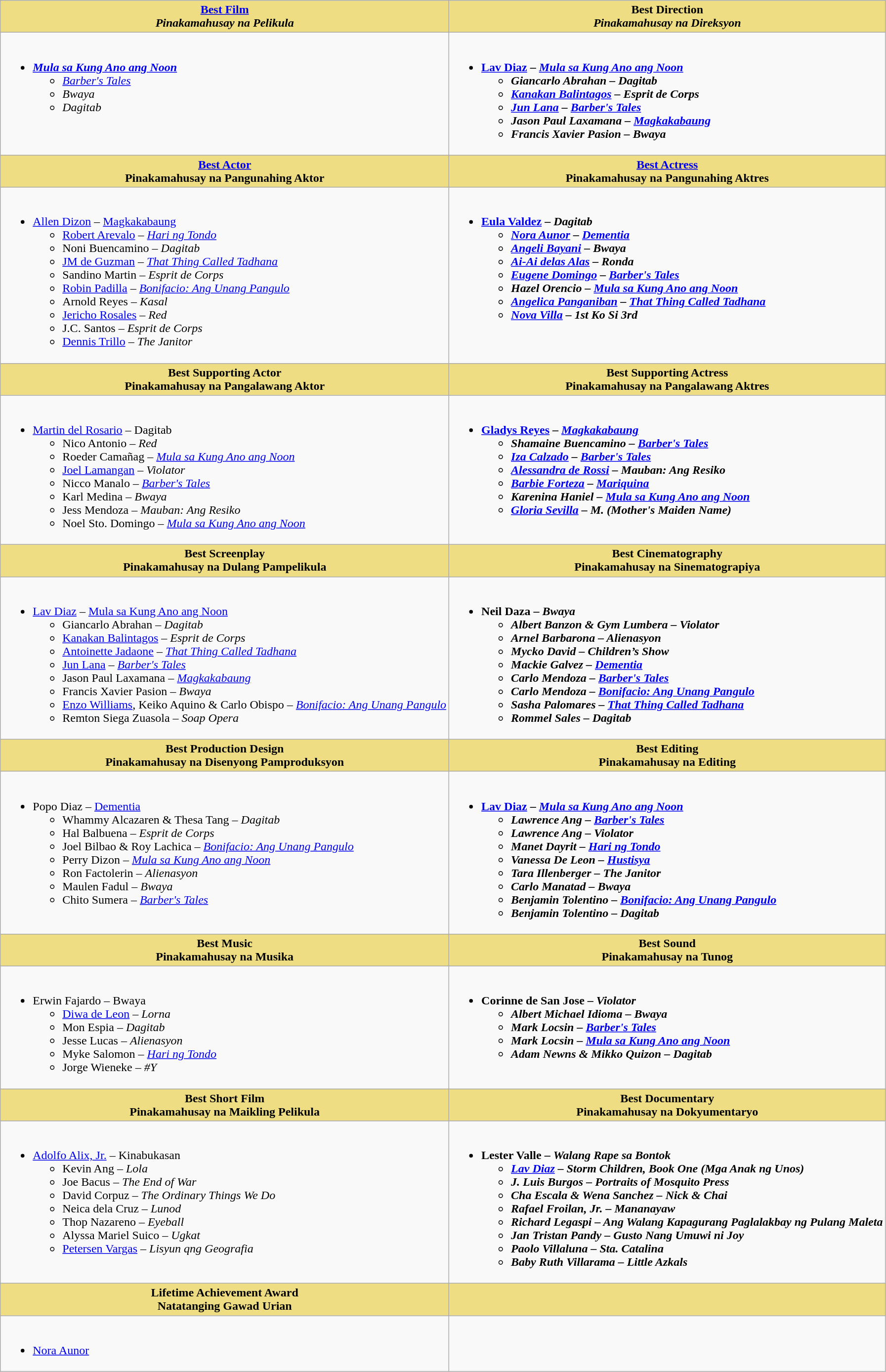<table class="wikitable">
<tr>
<th style="background:#EEDD82;" ! width:50%"><a href='#'>Best Film</a><br><em>Pinakamahusay na Pelikula</em></th>
<th style="background:#EEDD82;" ! width:50%">Best Direction<br><em>Pinakamahusay na Direksyon</em></th>
</tr>
<tr>
<td valign="top"><br><ul><li><strong><em><a href='#'>Mula sa Kung Ano ang Noon</a></em></strong><ul><li><em><a href='#'>Barber's Tales</a></em></li><li><em>Bwaya</em></li><li><em>Dagitab</em></li></ul></li></ul></td>
<td valign="top"><br><ul><li><strong><a href='#'>Lav Diaz</a> – <em><a href='#'>Mula sa Kung Ano ang Noon</a><strong><em><ul><li>Giancarlo Abrahan – </em>Dagitab<em></li><li><a href='#'>Kanakan Balintagos</a> – </em>Esprit de Corps<em></li><li><a href='#'>Jun Lana</a> – </em><a href='#'>Barber's Tales</a><em></li><li>Jason Paul Laxamana – </em><a href='#'>Magkakabaung</a><em></li><li>Francis Xavier Pasion – </em>Bwaya<em></li></ul></li></ul></td>
</tr>
<tr>
<th style="background:#EEDD82;" ! width:50%"><a href='#'>Best Actor</a><br></em>Pinakamahusay na Pangunahing Aktor<em></th>
<th style="background:#EEDD82;" ! width:50%"><a href='#'>Best Actress</a><br></em>Pinakamahusay na Pangunahing Aktres<em></th>
</tr>
<tr>
<td valign="top"><br><ul><li></strong><a href='#'>Allen Dizon</a> – </em><a href='#'>Magkakabaung</a></em></strong><ul><li><a href='#'>Robert Arevalo</a> – <em><a href='#'>Hari ng Tondo</a></em></li><li>Noni Buencamino – <em>Dagitab</em></li><li><a href='#'>JM de Guzman</a> – <em><a href='#'>That Thing Called Tadhana</a></em></li><li>Sandino Martin – <em>Esprit de Corps</em></li><li><a href='#'>Robin Padilla</a> – <em><a href='#'>Bonifacio: Ang Unang Pangulo</a></em></li><li>Arnold Reyes – <em>Kasal</em></li><li><a href='#'>Jericho Rosales</a> – <em>Red</em></li><li>J.C. Santos – <em>Esprit de Corps</em></li><li><a href='#'>Dennis Trillo</a> – <em>The Janitor</em></li></ul></li></ul></td>
<td valign="top"><br><ul><li><strong><a href='#'>Eula Valdez</a> – <em>Dagitab<strong><em><ul><li><a href='#'>Nora Aunor</a> – </em><a href='#'>Dementia</a><em></li><li><a href='#'>Angeli Bayani</a> – </em>Bwaya<em></li><li><a href='#'>Ai-Ai delas Alas</a> – </em>Ronda<em></li><li><a href='#'>Eugene Domingo</a> – </em><a href='#'>Barber's Tales</a><em></li><li>Hazel Orencio – </em><a href='#'>Mula sa Kung Ano ang Noon</a><em></li><li><a href='#'>Angelica Panganiban</a> – </em><a href='#'>That Thing Called Tadhana</a><em></li><li><a href='#'>Nova Villa</a> – </em>1st Ko Si 3rd<em></li></ul></li></ul></td>
</tr>
<tr>
<th style="background:#EEDD82;" ! width:50%">Best Supporting Actor<br></em>Pinakamahusay na Pangalawang Aktor<em></th>
<th style="background:#EEDD82;" ! width:50%">Best Supporting Actress<br></em>Pinakamahusay na Pangalawang Aktres<em></th>
</tr>
<tr>
<td valign="top"><br><ul><li></strong><a href='#'>Martin del Rosario</a> – </em>Dagitab</em></strong><ul><li>Nico Antonio – <em>Red</em></li><li>Roeder Camañag – <em><a href='#'>Mula sa Kung Ano ang Noon</a></em></li><li><a href='#'>Joel Lamangan</a> – <em>Violator</em></li><li>Nicco Manalo – <em><a href='#'>Barber's Tales</a></em></li><li>Karl Medina – <em>Bwaya</em></li><li>Jess Mendoza – <em>Mauban: Ang Resiko</em></li><li>Noel Sto. Domingo – <em><a href='#'>Mula sa Kung Ano ang Noon</a></em></li></ul></li></ul></td>
<td valign="top"><br><ul><li><strong><a href='#'>Gladys Reyes</a> – <em><a href='#'>Magkakabaung</a><strong><em><ul><li>Shamaine Buencamino – </em><a href='#'>Barber's Tales</a><em></li><li><a href='#'>Iza Calzado</a> – </em><a href='#'>Barber's Tales</a><em></li><li><a href='#'>Alessandra de Rossi</a> – </em>Mauban: Ang Resiko<em></li><li><a href='#'>Barbie Forteza</a> – </em><a href='#'>Mariquina</a><em></li><li>Karenina Haniel – </em><a href='#'>Mula sa Kung Ano ang Noon</a><em></li><li><a href='#'>Gloria Sevilla</a> – </em>M. (Mother's Maiden Name)<em></li></ul></li></ul></td>
</tr>
<tr>
<th style="background:#EEDD82;" ! width:50%">Best Screenplay<br></em>Pinakamahusay na Dulang Pampelikula<em></th>
<th style="background:#EEDD82;" ! width:50%">Best Cinematography<br></em>Pinakamahusay na Sinematograpiya<em></th>
</tr>
<tr>
<td valign="top"><br><ul><li></strong><a href='#'>Lav Diaz</a> – </em><a href='#'>Mula sa Kung Ano ang Noon</a></em></strong><ul><li>Giancarlo Abrahan – <em>Dagitab</em></li><li><a href='#'>Kanakan Balintagos</a> – <em>Esprit de Corps</em></li><li><a href='#'>Antoinette Jadaone</a> – <em><a href='#'>That Thing Called Tadhana</a></em></li><li><a href='#'>Jun Lana</a> – <em><a href='#'>Barber's Tales</a></em></li><li>Jason Paul Laxamana – <em><a href='#'>Magkakabaung</a></em></li><li>Francis Xavier Pasion – <em>Bwaya</em></li><li><a href='#'>Enzo Williams</a>, Keiko Aquino & Carlo Obispo – <em><a href='#'>Bonifacio: Ang Unang Pangulo</a></em></li><li>Remton Siega Zuasola – <em>Soap Opera</em></li></ul></li></ul></td>
<td valign="top"><br><ul><li><strong>Neil Daza – <em>Bwaya<strong><em><ul><li>Albert Banzon & Gym Lumbera – </em>Violator<em></li><li>Arnel Barbarona – </em>Alienasyon<em></li><li>Mycko David – </em>Children’s Show<em></li><li>Mackie Galvez – </em><a href='#'>Dementia</a><em></li><li>Carlo Mendoza – </em><a href='#'>Barber's Tales</a><em></li><li>Carlo Mendoza – </em><a href='#'>Bonifacio: Ang Unang Pangulo</a><em></li><li>Sasha Palomares – </em><a href='#'>That Thing Called Tadhana</a><em></li><li>Rommel Sales – </em>Dagitab<em></li></ul></li></ul></td>
</tr>
<tr>
<th style="background:#EEDD82;" ! width:50%">Best Production Design<br></em>Pinakamahusay na Disenyong Pamproduksyon<em></th>
<th style="background:#EEDD82;" ! width:50%">Best Editing<br></em>Pinakamahusay na Editing<em></th>
</tr>
<tr>
<td valign="top"><br><ul><li></strong>Popo Diaz – </em><a href='#'>Dementia</a></em></strong><ul><li>Whammy Alcazaren & Thesa Tang – <em>Dagitab</em></li><li>Hal Balbuena – <em>Esprit de Corps</em></li><li>Joel Bilbao & Roy Lachica – <em><a href='#'>Bonifacio: Ang Unang Pangulo</a></em></li><li>Perry Dizon – <em><a href='#'>Mula sa Kung Ano ang Noon</a></em></li><li>Ron Factolerin – <em>Alienasyon</em></li><li>Maulen Fadul – <em>Bwaya</em></li><li>Chito Sumera – <em><a href='#'>Barber's Tales</a></em></li></ul></li></ul></td>
<td valign="top"><br><ul><li><strong><a href='#'>Lav Diaz</a> – <em><a href='#'>Mula sa Kung Ano ang Noon</a><strong><em><ul><li>Lawrence Ang – </em><a href='#'>Barber's Tales</a><em></li><li>Lawrence Ang – </em>Violator<em></li><li>Manet Dayrit – </em><a href='#'>Hari ng Tondo</a><em></li><li>Vanessa De Leon – </em><a href='#'>Hustisya</a><em></li><li>Tara Illenberger – </em>The Janitor<em></li><li>Carlo Manatad – </em>Bwaya<em></li><li>Benjamin Tolentino – </em><a href='#'>Bonifacio: Ang Unang Pangulo</a><em></li><li>Benjamin Tolentino – </em>Dagitab<em></li></ul></li></ul></td>
</tr>
<tr>
<th style="background:#EEDD82;" ! width:50%">Best Music<br></em>Pinakamahusay na Musika<em></th>
<th style="background:#EEDD82;" ! width:50%">Best Sound<br></em>Pinakamahusay na Tunog<em></th>
</tr>
<tr>
<td valign="top"><br><ul><li></strong>Erwin Fajardo – </em>Bwaya</em></strong><ul><li><a href='#'>Diwa de Leon</a> – <em>Lorna</em></li><li>Mon Espia – <em>Dagitab</em></li><li>Jesse Lucas – <em>Alienasyon</em></li><li>Myke Salomon – <em><a href='#'>Hari ng Tondo</a></em></li><li>Jorge Wieneke – <em>#Y</em></li></ul></li></ul></td>
<td valign="top"><br><ul><li><strong>Corinne de San Jose – <em> Violator<strong><em><ul><li>Albert Michael Idioma – </em>Bwaya<em></li><li>Mark Locsin – </em><a href='#'>Barber's Tales</a><em></li><li>Mark Locsin – </em><a href='#'>Mula sa Kung Ano ang Noon</a><em></li><li>Adam Newns & Mikko Quizon – </em>Dagitab<em></li></ul></li></ul></td>
</tr>
<tr>
<th style="background:#EEDD82;" ! width:50%">Best Short Film<br></em>Pinakamahusay na Maikling Pelikula<em></th>
<th style="background:#EEDD82;" ! width:50%">Best Documentary<br></em>Pinakamahusay na Dokyumentaryo<em></th>
</tr>
<tr>
<td valign="top"><br><ul><li></strong><a href='#'>Adolfo Alix, Jr.</a> – </em>Kinabukasan</em></strong><ul><li>Kevin Ang – <em>Lola</em></li><li>Joe Bacus – <em>The End of War</em></li><li>David Corpuz – <em>The Ordinary Things We Do</em></li><li>Neica dela Cruz – <em>Lunod</em></li><li>Thop Nazareno – <em>Eyeball</em></li><li>Alyssa Mariel Suico – <em>Ugkat</em></li><li><a href='#'>Petersen Vargas</a> – <em>Lisyun qng Geografia</em></li></ul></li></ul></td>
<td valign="top"><br><ul><li><strong>Lester Valle – <em>Walang Rape sa Bontok<strong><em><ul><li><a href='#'>Lav Diaz</a> – </em>Storm Children, Book One (Mga Anak ng Unos)<em></li><li>J. Luis Burgos – </em>Portraits of Mosquito Press<em></li><li>Cha Escala & Wena Sanchez – </em>Nick & Chai<em></li><li>Rafael Froilan, Jr. – </em>Mananayaw<em></li><li>Richard Legaspi – </em>Ang Walang Kapagurang Paglalakbay ng Pulang Maleta<em></li><li>Jan Tristan Pandy – </em>Gusto Nang Umuwi ni Joy<em></li><li>Paolo Villaluna – </em>Sta. Catalina<em></li><li>Baby Ruth Villarama – </em>Little Azkals<em></li></ul></li></ul></td>
</tr>
<tr>
<th style="background:#EEDD82;" ! width:50%">Lifetime Achievement Award<br></em>Natatanging Gawad Urian<em></th>
<th style="background:#EEDD82;" ! width:50%"></th>
</tr>
<tr>
<td valign="top"><br><ul><li></strong><a href='#'>Nora Aunor</a><strong></li></ul></td>
<td valign="top"></td>
</tr>
</table>
